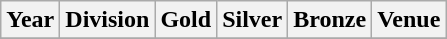<table class="wikitable sortable" style="text-align: left;">
<tr>
<th>Year</th>
<th>Division</th>
<th> Gold</th>
<th> Silver</th>
<th> Bronze</th>
<th>Venue</th>
</tr>
<tr>
</tr>
</table>
